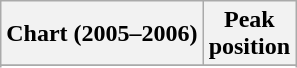<table class="wikitable sortable plainrowheaders" style="text-align:center">
<tr>
<th scope="col">Chart (2005–2006)</th>
<th scope="col">Peak<br> position</th>
</tr>
<tr>
</tr>
<tr>
</tr>
<tr>
</tr>
<tr>
</tr>
<tr>
</tr>
<tr>
</tr>
<tr>
</tr>
<tr>
</tr>
<tr>
</tr>
</table>
